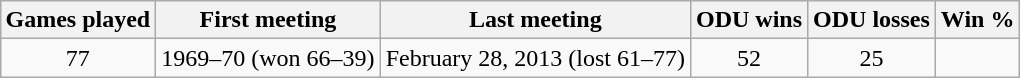<table class="wikitable" style="margin:1em auto;">
<tr>
<th>Games played</th>
<th>First meeting</th>
<th>Last meeting</th>
<th>ODU wins</th>
<th>ODU losses</th>
<th>Win %</th>
</tr>
<tr style="text-align:center;">
<td>77</td>
<td>1969–70 (won 66–39)</td>
<td>February 28, 2013 (lost 61–77)</td>
<td>52</td>
<td>25</td>
<td></td>
</tr>
</table>
